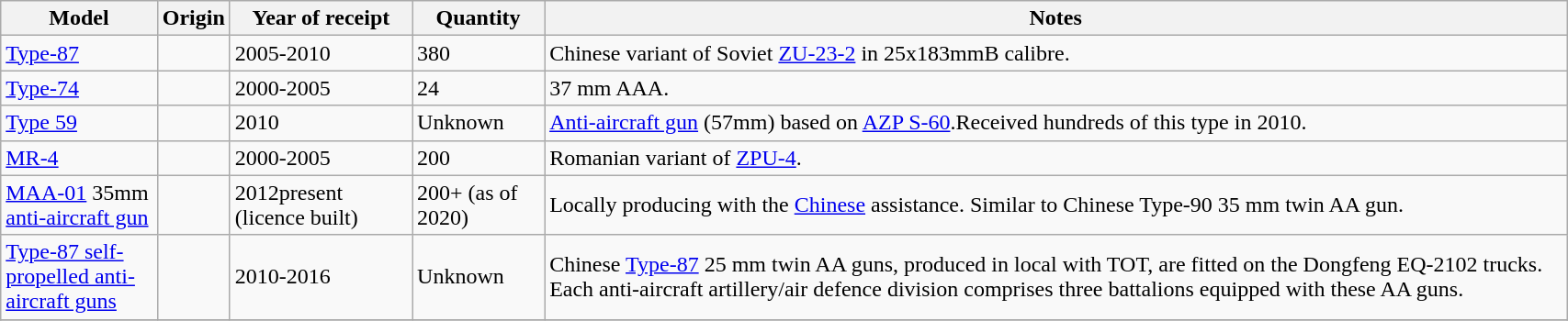<table class="wikitable" style="width:90%;">
<tr>
<th width="10%">Model</th>
<th>Origin</th>
<th>Year of receipt</th>
<th>Quantity</th>
<th>Notes</th>
</tr>
<tr>
<td><a href='#'>Type-87</a></td>
<td></td>
<td>2005-2010</td>
<td>380</td>
<td>Chinese variant of Soviet <a href='#'>ZU-23-2</a> in 25x183mmB calibre.</td>
</tr>
<tr>
<td><a href='#'>Type-74</a></td>
<td></td>
<td>2000-2005</td>
<td>24</td>
<td>37 mm AAA.</td>
</tr>
<tr>
<td><a href='#'>Type 59</a></td>
<td></td>
<td>2010</td>
<td>Unknown</td>
<td><a href='#'>Anti-aircraft gun</a> (57mm) based on <a href='#'>AZP S-60</a>.Received hundreds of this type in 2010.</td>
</tr>
<tr>
<td><a href='#'>MR-4</a></td>
<td></td>
<td>2000-2005</td>
<td>200</td>
<td>Romanian variant of <a href='#'>ZPU-4</a>.</td>
</tr>
<tr>
<td><a href='#'>MAA-01</a> 35mm <a href='#'>anti-aircraft gun</a></td>
<td></td>
<td>2012present (licence built)</td>
<td>200+ (as of 2020)</td>
<td>Locally producing with the <a href='#'>Chinese</a> assistance. Similar to Chinese Type-90 35 mm twin AA gun.</td>
</tr>
<tr>
<td><a href='#'>Type-87 self-propelled anti-aircraft guns</a></td>
<td></td>
<td>2010-2016</td>
<td>Unknown</td>
<td>Chinese <a href='#'>Type-87</a> 25 mm twin AA guns, produced in local with TOT, are fitted on the Dongfeng EQ-2102 trucks. Each anti-aircraft artillery/air defence division comprises three battalions equipped with these AA guns.</td>
</tr>
<tr>
</tr>
</table>
